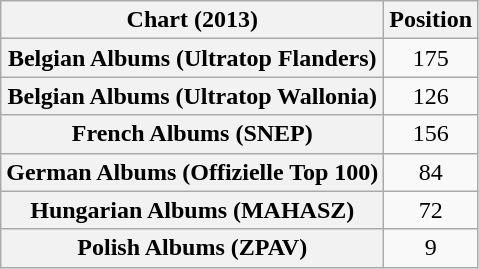<table class="wikitable sortable plainrowheaders" style="text-align:center">
<tr>
<th scope="col">Chart (2013)</th>
<th scope="col">Position</th>
</tr>
<tr>
<th scope="row">Belgian Albums (Ultratop Flanders)</th>
<td>175</td>
</tr>
<tr>
<th scope="row">Belgian Albums (Ultratop Wallonia)</th>
<td>126</td>
</tr>
<tr>
<th scope="row">French Albums (SNEP)</th>
<td>156</td>
</tr>
<tr>
<th scope="row">German Albums (Offizielle Top 100)</th>
<td>84</td>
</tr>
<tr>
<th scope="row">Hungarian Albums (MAHASZ)</th>
<td>72</td>
</tr>
<tr>
<th scope="row">Polish Albums (ZPAV)</th>
<td>9</td>
</tr>
</table>
